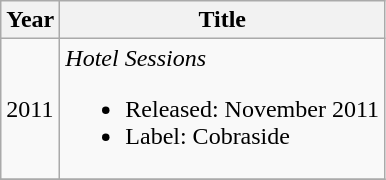<table class="wikitable">
<tr>
<th>Year</th>
<th>Title</th>
</tr>
<tr>
<td>2011</td>
<td><em>Hotel Sessions</em><br><ul><li>Released: November 2011</li><li>Label: Cobraside</li></ul></td>
</tr>
<tr>
</tr>
</table>
